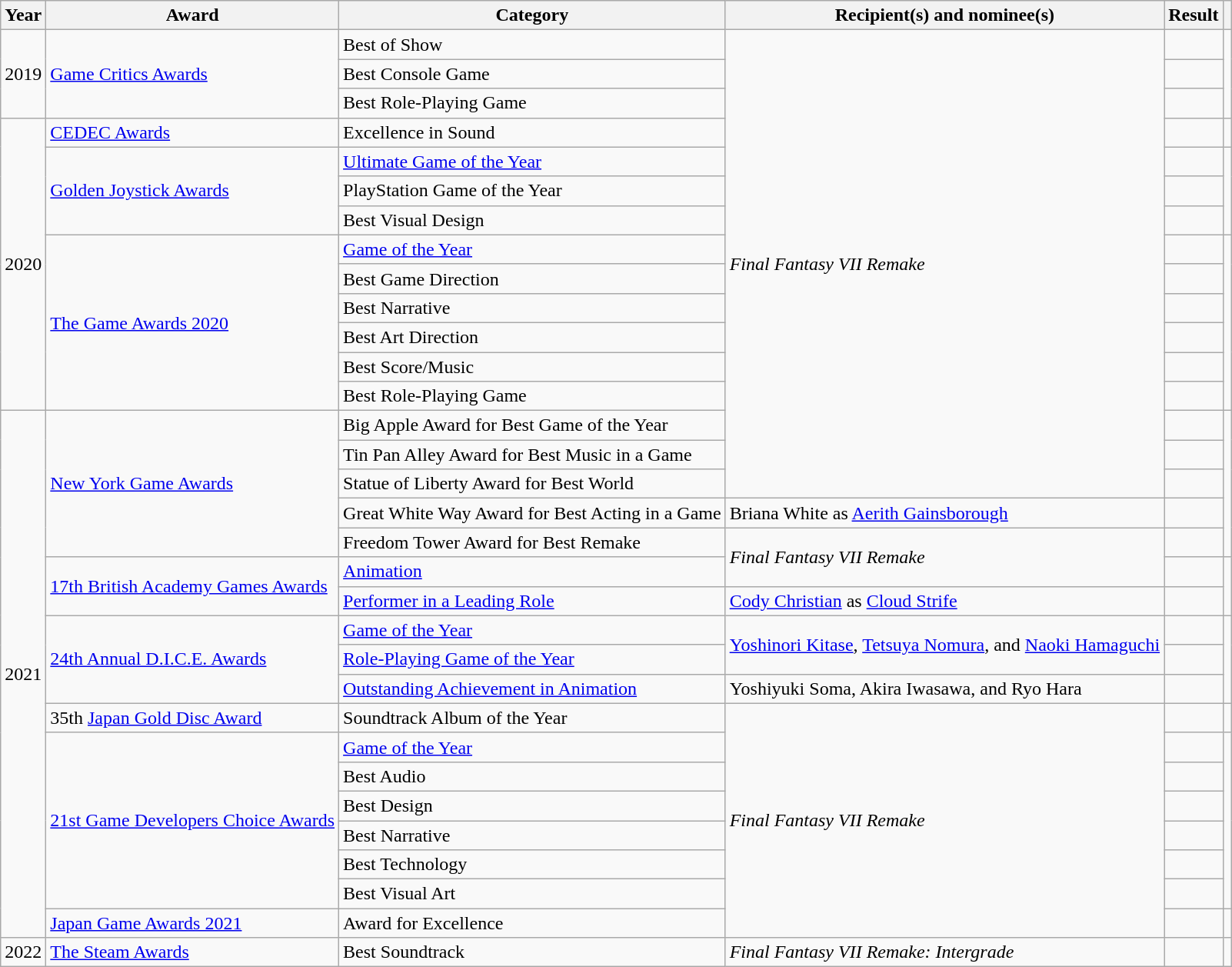<table class="wikitable sortable plainrowheaders">
<tr>
<th scope="col">Year</th>
<th scope="col">Award</th>
<th scope="col">Category</th>
<th scope="col">Recipient(s) and nominee(s)</th>
<th scope="col">Result</th>
<th scope="col"></th>
</tr>
<tr>
<td scope="row" rowspan="3" style="text-align:center;" rowspan="3">2019</td>
<td scope="row" rowspan="3"><a href='#'>Game Critics Awards</a></td>
<td>Best of Show</td>
<td rowspan="16"><em>Final Fantasy VII Remake</em></td>
<td></td>
<td scope="row" rowspan="3" style="text-align:center;"></td>
</tr>
<tr>
<td>Best Console Game</td>
<td></td>
</tr>
<tr>
<td>Best Role-Playing Game</td>
<td></td>
</tr>
<tr>
<td scope="row" rowspan="10" style="text-align:center;">2020</td>
<td scope="row"><a href='#'>CEDEC Awards</a></td>
<td>Excellence in Sound</td>
<td></td>
<td style="text-align:center;"></td>
</tr>
<tr>
<td scope="row" rowspan="3"><a href='#'>Golden Joystick Awards</a></td>
<td><a href='#'>Ultimate Game of the Year</a></td>
<td></td>
<td scope="row" rowspan="3" style="text-align:center;"><br></td>
</tr>
<tr>
<td>PlayStation Game of the Year</td>
<td></td>
</tr>
<tr>
<td>Best Visual Design</td>
<td></td>
</tr>
<tr>
<td scope="row" rowspan="6"><a href='#'>The Game Awards 2020</a></td>
<td><a href='#'>Game of the Year</a></td>
<td></td>
<td scope="row" rowspan="6" style="text-align:center;"></td>
</tr>
<tr>
<td>Best Game Direction</td>
<td></td>
</tr>
<tr>
<td>Best Narrative</td>
<td></td>
</tr>
<tr>
<td>Best Art Direction</td>
<td></td>
</tr>
<tr>
<td>Best Score/Music</td>
<td></td>
</tr>
<tr>
<td>Best Role-Playing Game</td>
<td></td>
</tr>
<tr>
<td scope="row" rowspan="18" style="text-align:center;">2021</td>
<td scope="row" rowspan="5"><a href='#'>New York Game Awards</a></td>
<td>Big Apple Award for Best Game of the Year</td>
<td></td>
<td scope="row" rowspan="5" style="text-align:center;"></td>
</tr>
<tr>
<td>Tin Pan Alley Award for Best Music in a Game</td>
<td></td>
</tr>
<tr>
<td>Statue of Liberty Award for Best World</td>
<td></td>
</tr>
<tr>
<td>Great White Way Award for Best Acting in a Game</td>
<td>Briana White as <a href='#'>Aerith Gainsborough</a></td>
<td></td>
</tr>
<tr>
<td>Freedom Tower Award for Best Remake</td>
<td rowspan="2"><em>Final Fantasy VII Remake</em></td>
<td></td>
</tr>
<tr>
<td scope="row" rowspan="2"><a href='#'>17th British Academy Games Awards</a></td>
<td><a href='#'>Animation</a></td>
<td></td>
<td scope="row" rowspan="2" style="text-align:center;"></td>
</tr>
<tr>
<td><a href='#'>Performer in a Leading Role</a></td>
<td><a href='#'>Cody Christian</a> as <a href='#'>Cloud Strife</a></td>
<td></td>
</tr>
<tr>
<td scope="row" rowspan="3"><a href='#'>24th Annual D.I.C.E. Awards</a></td>
<td><a href='#'>Game of the Year</a></td>
<td rowspan="2"><a href='#'>Yoshinori Kitase</a>, <a href='#'>Tetsuya Nomura</a>, and <a href='#'>Naoki Hamaguchi</a></td>
<td></td>
<td scope="row" rowspan="3" style="text-align:center;"></td>
</tr>
<tr>
<td><a href='#'>Role-Playing Game of the Year</a></td>
<td></td>
</tr>
<tr>
<td><a href='#'>Outstanding Achievement in Animation</a></td>
<td>Yoshiyuki Soma, Akira Iwasawa, and Ryo Hara</td>
<td></td>
</tr>
<tr>
<td scope="row">35th <a href='#'>Japan Gold Disc Award</a></td>
<td>Soundtrack Album of the Year</td>
<td rowspan="8"><em>Final Fantasy VII Remake</em></td>
<td></td>
<td style="text-align:center;"></td>
</tr>
<tr>
<td scope="row" rowspan="6"><a href='#'>21st Game Developers Choice Awards</a></td>
<td><a href='#'>Game of the Year</a></td>
<td></td>
<td scope="row" rowspan="6" style="text-align:center;"></td>
</tr>
<tr>
<td>Best Audio</td>
<td></td>
</tr>
<tr>
<td>Best Design</td>
<td></td>
</tr>
<tr>
<td>Best Narrative</td>
<td></td>
</tr>
<tr>
<td>Best Technology</td>
<td></td>
</tr>
<tr>
<td>Best Visual Art</td>
<td></td>
</tr>
<tr>
<td scope="row"><a href='#'>Japan Game Awards 2021</a></td>
<td>Award for Excellence</td>
<td></td>
<td style="text-align:center;"></td>
</tr>
<tr>
<td style="text-align:center;">2022</td>
<td><a href='#'>The Steam Awards</a></td>
<td>Best Soundtrack</td>
<td><em>Final Fantasy VII Remake: Intergrade</em></td>
<td></td>
<td style="text-align:center;"></td>
</tr>
</table>
